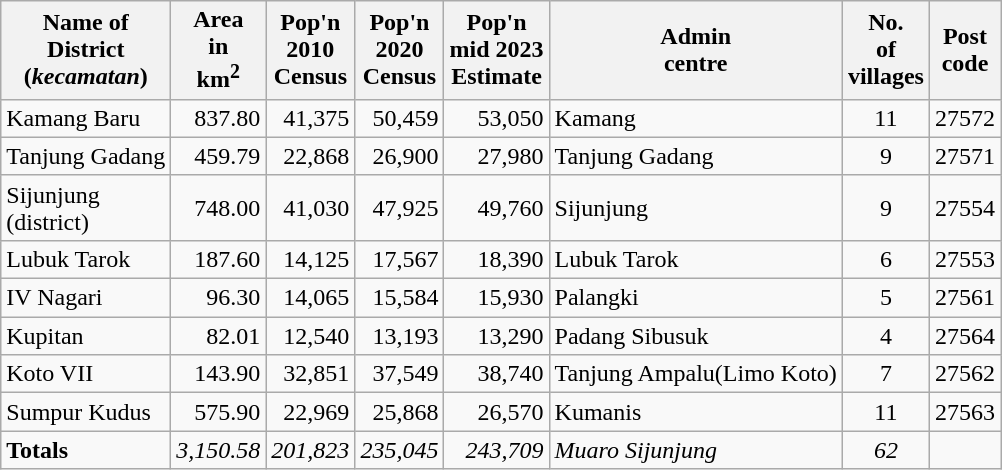<table class="wikitable">
<tr>
<th>Name of <br>District<br>(<em>kecamatan</em>)</th>
<th>Area <br>in <br>km<sup>2</sup></th>
<th>Pop'n <br> 2010 <br>Census</th>
<th>Pop'n <br> 2020 <br>Census</th>
<th>Pop'n <br>mid 2023 <br>Estimate</th>
<th>Admin<br> centre</th>
<th>No.<br>of<br>villages</th>
<th>Post<br>code</th>
</tr>
<tr>
<td>Kamang Baru</td>
<td align="right">837.80</td>
<td align="right">41,375</td>
<td align="right">50,459</td>
<td align="right">53,050</td>
<td>Kamang</td>
<td align="center">11</td>
<td>27572</td>
</tr>
<tr>
<td>Tanjung Gadang</td>
<td align="right">459.79</td>
<td align="right">22,868</td>
<td align="right">26,900</td>
<td align="right">27,980</td>
<td>Tanjung Gadang</td>
<td align="center">9</td>
<td>27571</td>
</tr>
<tr>
<td>Sijunjung <br>(district)</td>
<td align="right">748.00</td>
<td align="right">41,030</td>
<td align="right">47,925</td>
<td align="right">49,760</td>
<td>Sijunjung</td>
<td align="center">9</td>
<td>27554</td>
</tr>
<tr>
<td>Lubuk Tarok</td>
<td align="right">187.60</td>
<td align="right">14,125</td>
<td align="right">17,567</td>
<td align="right">18,390</td>
<td>Lubuk Tarok</td>
<td align="center">6</td>
<td>27553</td>
</tr>
<tr>
<td>IV Nagari</td>
<td align="right">96.30</td>
<td align="right">14,065</td>
<td align="right">15,584</td>
<td align="right">15,930</td>
<td>Palangki</td>
<td align="center">5</td>
<td>27561</td>
</tr>
<tr>
<td>Kupitan</td>
<td align="right">82.01</td>
<td align="right">12,540</td>
<td align="right">13,193</td>
<td align="right">13,290</td>
<td>Padang Sibusuk</td>
<td align="center">4</td>
<td>27564</td>
</tr>
<tr>
<td>Koto VII</td>
<td align="right">143.90</td>
<td align="right">32,851</td>
<td align="right">37,549</td>
<td align="right">38,740</td>
<td>Tanjung Ampalu(Limo Koto)</td>
<td align="center">7</td>
<td>27562</td>
</tr>
<tr>
<td>Sumpur Kudus</td>
<td align="right">575.90</td>
<td align="right">22,969</td>
<td align="right">25,868</td>
<td align="right">26,570</td>
<td>Kumanis</td>
<td align="center">11</td>
<td>27563</td>
</tr>
<tr>
<td><strong>Totals</strong></td>
<td align="right"><em>3,150.58</em></td>
<td align="right"><em>201,823</em></td>
<td align="right"><em>235,045</em></td>
<td align="right"><em>243,709</em></td>
<td><em>Muaro Sijunjung</em></td>
<td align="center"><em>62</em></td>
<td></td>
</tr>
</table>
